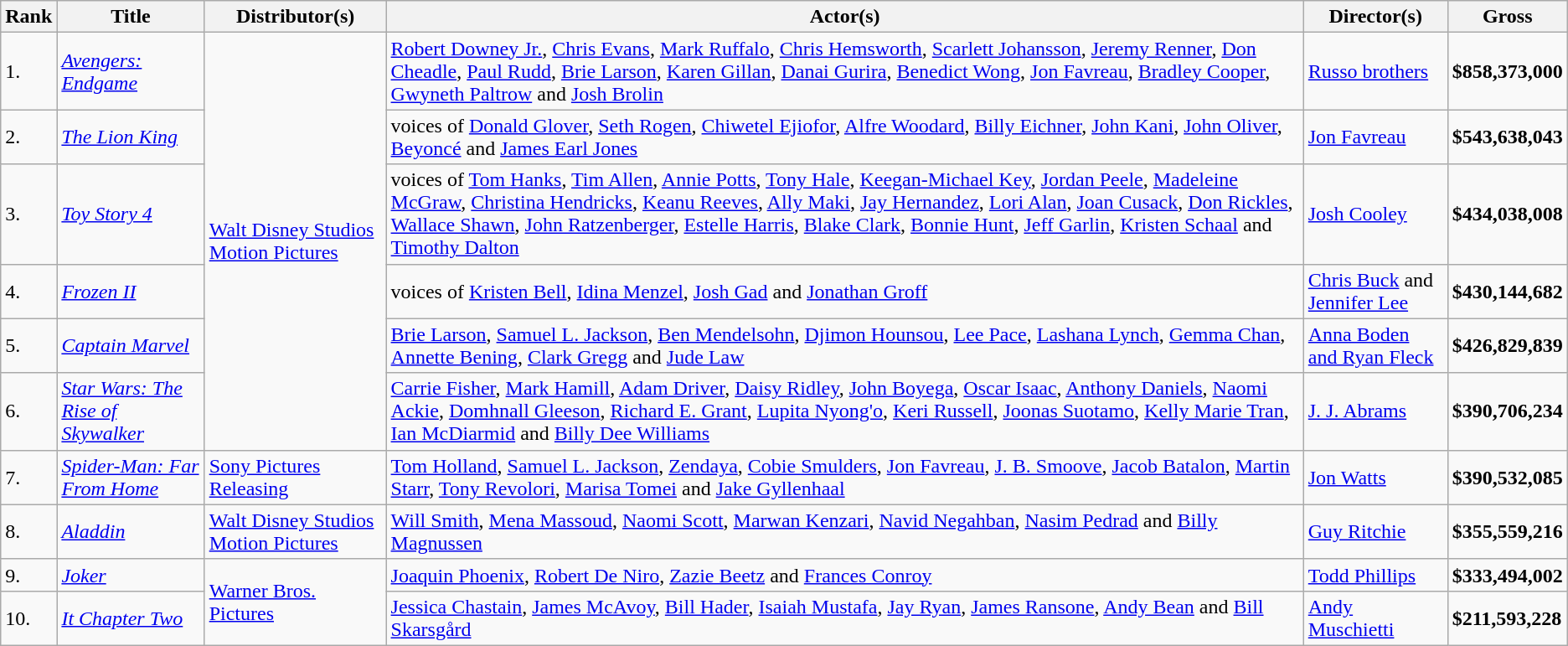<table class="wikitable">
<tr>
<th>Rank</th>
<th>Title</th>
<th>Distributor(s)</th>
<th>Actor(s)</th>
<th>Director(s)</th>
<th>Gross</th>
</tr>
<tr>
<td>1.</td>
<td><em><a href='#'>Avengers: Endgame</a></em></td>
<td rowspan="6"><a href='#'>Walt Disney Studios Motion Pictures</a></td>
<td><a href='#'>Robert Downey Jr.</a>, <a href='#'>Chris Evans</a>, <a href='#'>Mark Ruffalo</a>, <a href='#'>Chris Hemsworth</a>, <a href='#'>Scarlett Johansson</a>, <a href='#'>Jeremy Renner</a>, <a href='#'>Don Cheadle</a>, <a href='#'>Paul Rudd</a>, <a href='#'>Brie Larson</a>, <a href='#'>Karen Gillan</a>, <a href='#'>Danai Gurira</a>, <a href='#'>Benedict Wong</a>, <a href='#'>Jon Favreau</a>, <a href='#'>Bradley Cooper</a>, <a href='#'>Gwyneth Paltrow</a> and <a href='#'>Josh Brolin</a></td>
<td><a href='#'>Russo brothers</a></td>
<td><strong>$858,373,000</strong></td>
</tr>
<tr>
<td>2.</td>
<td><em><a href='#'>The Lion King</a></em></td>
<td>voices of <a href='#'>Donald Glover</a>, <a href='#'>Seth Rogen</a>, <a href='#'>Chiwetel Ejiofor</a>, <a href='#'>Alfre Woodard</a>, <a href='#'>Billy Eichner</a>, <a href='#'>John Kani</a>, <a href='#'>John Oliver</a>, <a href='#'>Beyoncé</a> and <a href='#'>James Earl Jones</a></td>
<td><a href='#'>Jon Favreau</a></td>
<td><strong>$543,638,043</strong></td>
</tr>
<tr>
<td>3.</td>
<td><em><a href='#'>Toy Story 4</a></em></td>
<td>voices of <a href='#'>Tom Hanks</a>, <a href='#'>Tim Allen</a>, <a href='#'>Annie Potts</a>, <a href='#'>Tony Hale</a>, <a href='#'>Keegan-Michael Key</a>, <a href='#'>Jordan Peele</a>, <a href='#'>Madeleine McGraw</a>, <a href='#'>Christina Hendricks</a>, <a href='#'>Keanu Reeves</a>, <a href='#'>Ally Maki</a>, <a href='#'>Jay Hernandez</a>, <a href='#'>Lori Alan</a>, <a href='#'>Joan Cusack</a>, <a href='#'>Don Rickles</a>, <a href='#'>Wallace Shawn</a>, <a href='#'>John Ratzenberger</a>, <a href='#'>Estelle Harris</a>, <a href='#'>Blake Clark</a>, <a href='#'>Bonnie Hunt</a>, <a href='#'>Jeff Garlin</a>, <a href='#'>Kristen Schaal</a> and <a href='#'>Timothy Dalton</a></td>
<td><a href='#'>Josh Cooley</a></td>
<td><strong>$434,038,008</strong></td>
</tr>
<tr>
<td>4.</td>
<td><em><a href='#'>Frozen II</a></em></td>
<td>voices of <a href='#'>Kristen Bell</a>, <a href='#'>Idina Menzel</a>, <a href='#'>Josh Gad</a> and <a href='#'>Jonathan Groff</a></td>
<td><a href='#'>Chris Buck</a> and <a href='#'>Jennifer Lee</a></td>
<td><strong>$430,144,682</strong></td>
</tr>
<tr>
<td>5.</td>
<td><em><a href='#'>Captain Marvel</a></em></td>
<td><a href='#'>Brie Larson</a>, <a href='#'>Samuel L. Jackson</a>, <a href='#'>Ben Mendelsohn</a>, <a href='#'>Djimon Hounsou</a>, <a href='#'>Lee Pace</a>, <a href='#'>Lashana Lynch</a>, <a href='#'>Gemma Chan</a>, <a href='#'>Annette Bening</a>, <a href='#'>Clark Gregg</a> and <a href='#'>Jude Law</a></td>
<td><a href='#'>Anna Boden and Ryan Fleck</a></td>
<td><strong>$426,829,839</strong></td>
</tr>
<tr>
<td>6.</td>
<td><em><a href='#'>Star Wars: The Rise of Skywalker</a></em></td>
<td><a href='#'>Carrie Fisher</a>, <a href='#'>Mark Hamill</a>, <a href='#'>Adam Driver</a>, <a href='#'>Daisy Ridley</a>, <a href='#'>John Boyega</a>, <a href='#'>Oscar Isaac</a>, <a href='#'>Anthony Daniels</a>, <a href='#'>Naomi Ackie</a>, <a href='#'>Domhnall Gleeson</a>, <a href='#'>Richard E. Grant</a>, <a href='#'>Lupita Nyong'o</a>, <a href='#'>Keri Russell</a>, <a href='#'>Joonas Suotamo</a>, <a href='#'>Kelly Marie Tran</a>, <a href='#'>Ian McDiarmid</a> and <a href='#'>Billy Dee Williams</a></td>
<td><a href='#'>J. J. Abrams</a></td>
<td><strong>$390,706,234</strong></td>
</tr>
<tr>
<td>7.</td>
<td><em><a href='#'>Spider-Man: Far From Home</a></em></td>
<td><a href='#'>Sony Pictures Releasing</a></td>
<td><a href='#'>Tom Holland</a>, <a href='#'>Samuel L. Jackson</a>, <a href='#'>Zendaya</a>, <a href='#'>Cobie Smulders</a>, <a href='#'>Jon Favreau</a>, <a href='#'>J. B. Smoove</a>, <a href='#'>Jacob Batalon</a>, <a href='#'>Martin Starr</a>, <a href='#'>Tony Revolori</a>, <a href='#'>Marisa Tomei</a> and <a href='#'>Jake Gyllenhaal</a></td>
<td><a href='#'>Jon Watts</a></td>
<td><strong>$390,532,085</strong></td>
</tr>
<tr>
<td>8.</td>
<td><em><a href='#'>Aladdin</a></em></td>
<td><a href='#'>Walt Disney Studios Motion Pictures</a></td>
<td><a href='#'>Will Smith</a>, <a href='#'>Mena Massoud</a>, <a href='#'>Naomi Scott</a>, <a href='#'>Marwan Kenzari</a>, <a href='#'>Navid Negahban</a>, <a href='#'>Nasim Pedrad</a> and <a href='#'>Billy Magnussen</a></td>
<td><a href='#'>Guy Ritchie</a></td>
<td><strong>$355,559,216</strong></td>
</tr>
<tr>
<td>9.</td>
<td><em><a href='#'>Joker</a></em></td>
<td rowspan="2"><a href='#'>Warner Bros. Pictures</a></td>
<td><a href='#'>Joaquin Phoenix</a>, <a href='#'>Robert De Niro</a>, <a href='#'>Zazie Beetz</a> and <a href='#'>Frances Conroy</a></td>
<td><a href='#'>Todd Phillips</a></td>
<td><strong>$333,494,002</strong></td>
</tr>
<tr>
<td>10.</td>
<td><em><a href='#'>It Chapter Two</a></em></td>
<td><a href='#'>Jessica Chastain</a>, <a href='#'>James McAvoy</a>, <a href='#'>Bill Hader</a>, <a href='#'>Isaiah Mustafa</a>, <a href='#'>Jay Ryan</a>, <a href='#'>James Ransone</a>, <a href='#'>Andy Bean</a> and <a href='#'>Bill Skarsgård</a></td>
<td><a href='#'>Andy Muschietti</a></td>
<td><strong>$211,593,228</strong></td>
</tr>
</table>
